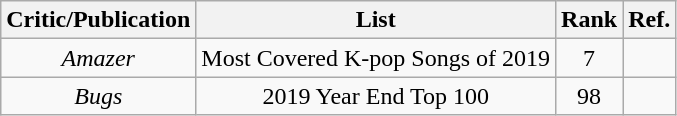<table class="sortable wikitable">
<tr>
<th>Critic/Publication</th>
<th>List</th>
<th>Rank</th>
<th>Ref.</th>
</tr>
<tr>
<td align="center"><em>Amazer</em></td>
<td align="center">Most Covered K-pop Songs of 2019</td>
<td align="center">7</td>
<td></td>
</tr>
<tr>
<td align="center"><em>Bugs</em></td>
<td align="center">2019 Year End Top 100</td>
<td align="center">98</td>
<td></td>
</tr>
</table>
